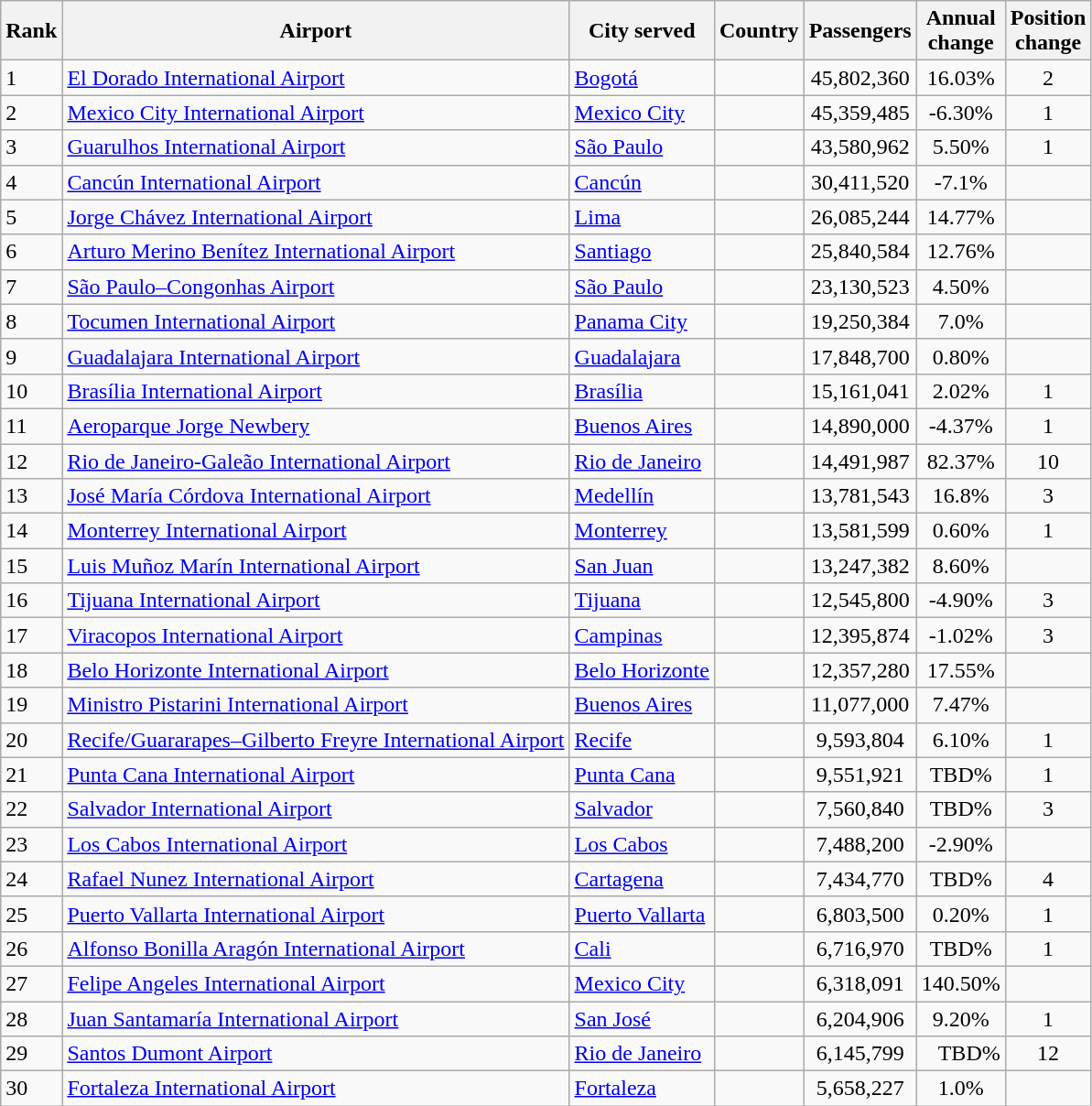<table class="wikitable sortable">
<tr>
<th>Rank</th>
<th>Airport</th>
<th>City served</th>
<th>Country</th>
<th>Passengers</th>
<th>Annual<br>change</th>
<th>Position<br>change</th>
</tr>
<tr>
<td>1</td>
<td><a href='#'>El Dorado International Airport</a></td>
<td><a href='#'>Bogotá</a></td>
<td></td>
<td align="center">45,802,360</td>
<td align="center">16.03%</td>
<td align="center">2</td>
</tr>
<tr>
<td>2</td>
<td><a href='#'>Mexico City International Airport</a></td>
<td><a href='#'>Mexico City</a></td>
<td></td>
<td align="center">45,359,485</td>
<td align="center">-6.30%</td>
<td align="center">1</td>
</tr>
<tr>
<td>3</td>
<td><a href='#'>Guarulhos International Airport</a></td>
<td><a href='#'>São Paulo</a></td>
<td></td>
<td align="center">43,580,962</td>
<td align="center">5.50%</td>
<td align="center">1</td>
</tr>
<tr>
<td>4</td>
<td><a href='#'>Cancún International Airport</a></td>
<td><a href='#'>Cancún</a></td>
<td></td>
<td align="center">30,411,520</td>
<td align="center">-7.1%</td>
<td align="center"></td>
</tr>
<tr>
<td>5</td>
<td><a href='#'>Jorge Chávez International Airport</a></td>
<td><a href='#'>Lima</a></td>
<td></td>
<td align="center">26,085,244</td>
<td align="center">14.77%</td>
<td align="center"></td>
</tr>
<tr>
<td>6</td>
<td><a href='#'>Arturo Merino Benítez International Airport</a></td>
<td><a href='#'>Santiago</a></td>
<td></td>
<td align="center">25,840,584</td>
<td align="center">12.76%</td>
<td align="center"></td>
</tr>
<tr>
<td>7</td>
<td><a href='#'>São Paulo–Congonhas Airport</a></td>
<td><a href='#'>São Paulo</a></td>
<td></td>
<td align="center">23,130,523</td>
<td align="center">4.50%</td>
<td align="center"></td>
</tr>
<tr>
<td>8</td>
<td><a href='#'>Tocumen International Airport</a></td>
<td><a href='#'>Panama City</a></td>
<td></td>
<td align="center">19,250,384</td>
<td align="center">7.0%</td>
<td align="center"></td>
</tr>
<tr>
<td>9</td>
<td><a href='#'>Guadalajara International Airport</a></td>
<td><a href='#'>Guadalajara</a></td>
<td></td>
<td align="center">17,848,700</td>
<td align="center">0.80%</td>
<td align="center"></td>
</tr>
<tr>
<td>10</td>
<td><a href='#'>Brasília International Airport</a></td>
<td><a href='#'>Brasília</a></td>
<td></td>
<td align="center">15,161,041</td>
<td align="center">2.02%</td>
<td align="center">1</td>
</tr>
<tr>
<td>11</td>
<td><a href='#'>Aeroparque Jorge Newbery</a></td>
<td><a href='#'>Buenos Aires</a></td>
<td></td>
<td align="center">14,890,000</td>
<td align="center">-4.37%</td>
<td align="center">1</td>
</tr>
<tr>
<td>12</td>
<td><a href='#'>Rio de Janeiro-Galeão International Airport</a></td>
<td><a href='#'>Rio de Janeiro</a></td>
<td></td>
<td align="center">14,491,987</td>
<td align="center">82.37%</td>
<td align="center">10</td>
</tr>
<tr>
<td>13</td>
<td><a href='#'>José María Córdova International Airport</a></td>
<td><a href='#'>Medellín</a></td>
<td></td>
<td align="center">13,781,543</td>
<td align="center">16.8%</td>
<td align="center">3</td>
</tr>
<tr>
<td>14</td>
<td><a href='#'>Monterrey International Airport</a></td>
<td><a href='#'>Monterrey</a></td>
<td></td>
<td align="center">13,581,599</td>
<td align="center">0.60%</td>
<td align="center">1</td>
</tr>
<tr>
<td>15</td>
<td><a href='#'>Luis Muñoz Marín International Airport</a></td>
<td><a href='#'>San Juan</a></td>
<td></td>
<td align="center">13,247,382</td>
<td align="center">8.60%</td>
<td align="center"></td>
</tr>
<tr>
<td>16</td>
<td><a href='#'>Tijuana International Airport</a></td>
<td><a href='#'>Tijuana</a></td>
<td></td>
<td align="center">12,545,800</td>
<td align="center">-4.90%</td>
<td align="center">3</td>
</tr>
<tr>
<td>17</td>
<td><a href='#'>Viracopos International Airport</a></td>
<td><a href='#'>Campinas</a></td>
<td></td>
<td align="center">12,395,874</td>
<td align="center">-1.02%</td>
<td align="center">3</td>
</tr>
<tr>
<td>18</td>
<td><a href='#'>Belo Horizonte International Airport</a></td>
<td><a href='#'>Belo Horizonte</a></td>
<td></td>
<td align="center">12,357,280</td>
<td align="center">17.55%</td>
<td align="center"></td>
</tr>
<tr>
<td>19</td>
<td><a href='#'>Ministro Pistarini International Airport</a></td>
<td><a href='#'>Buenos Aires</a></td>
<td></td>
<td align="center">11,077,000</td>
<td align="center">7.47%</td>
<td align="center"></td>
</tr>
<tr>
<td>20</td>
<td><a href='#'>Recife/Guararapes–Gilberto Freyre International Airport</a></td>
<td><a href='#'>Recife</a></td>
<td></td>
<td align="center">9,593,804</td>
<td align="center">6.10%</td>
<td align="center">1</td>
</tr>
<tr>
<td>21</td>
<td><a href='#'>Punta Cana International Airport</a></td>
<td><a href='#'>Punta Cana</a></td>
<td></td>
<td align="center">9,551,921</td>
<td align="center">TBD%</td>
<td align="center">1</td>
</tr>
<tr>
<td>22</td>
<td><a href='#'>Salvador International Airport</a></td>
<td><a href='#'>Salvador</a></td>
<td></td>
<td align="center">7,560,840</td>
<td align="center">TBD%</td>
<td align="center">3</td>
</tr>
<tr>
<td>23</td>
<td><a href='#'>Los Cabos International Airport</a></td>
<td><a href='#'>Los Cabos</a></td>
<td></td>
<td align="center">7,488,200</td>
<td align="center">-2.90%</td>
<td align="center"></td>
</tr>
<tr>
<td>24</td>
<td><a href='#'>Rafael Nunez International Airport</a></td>
<td><a href='#'>Cartagena</a></td>
<td></td>
<td align="center">7,434,770</td>
<td align="center">TBD%</td>
<td align="center">4</td>
</tr>
<tr>
<td>25</td>
<td><a href='#'>Puerto Vallarta International Airport</a></td>
<td><a href='#'>Puerto Vallarta</a></td>
<td></td>
<td align="center">6,803,500</td>
<td align="center">0.20%</td>
<td align="center">1</td>
</tr>
<tr>
<td>26</td>
<td><a href='#'>Alfonso Bonilla Aragón International Airport</a></td>
<td><a href='#'>Cali</a></td>
<td></td>
<td align="center">6,716,970</td>
<td align="center">TBD%</td>
<td align="center">1</td>
</tr>
<tr>
<td>27</td>
<td><a href='#'>Felipe Angeles International Airport</a></td>
<td><a href='#'>Mexico City</a></td>
<td></td>
<td align="center">6,318,091</td>
<td align="center">140.50%</td>
<td align="center"></td>
</tr>
<tr>
<td>28</td>
<td><a href='#'>Juan Santamaría International Airport</a></td>
<td><a href='#'>San José</a></td>
<td></td>
<td align="center">6,204,906</td>
<td align="center">9.20%</td>
<td align="center">1</td>
</tr>
<tr>
<td>29</td>
<td><a href='#'>Santos Dumont Airport</a></td>
<td><a href='#'>Rio de Janeiro</a></td>
<td></td>
<td align="center">6,145,799</td>
<td style="text-align:right;">TBD%</td>
<td style="text-align:center;">12</td>
</tr>
<tr>
<td>30</td>
<td><a href='#'>Fortaleza International Airport</a></td>
<td><a href='#'>Fortaleza</a></td>
<td></td>
<td align="center">5,658,227</td>
<td align="center">1.0%</td>
<td align="center"></td>
</tr>
</table>
